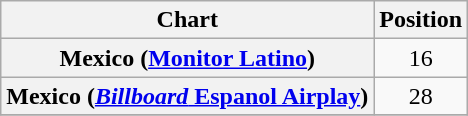<table class="wikitable plainrowheaders" style="text-align:center;">
<tr>
<th>Chart</th>
<th>Position</th>
</tr>
<tr>
<th scope="row">Mexico (<a href='#'>Monitor Latino</a>)</th>
<td align="center">16</td>
</tr>
<tr>
<th scope="row">Mexico (<a href='#'><em>Billboard</em> Espanol Airplay</a>)</th>
<td align="center">28</td>
</tr>
<tr>
</tr>
</table>
